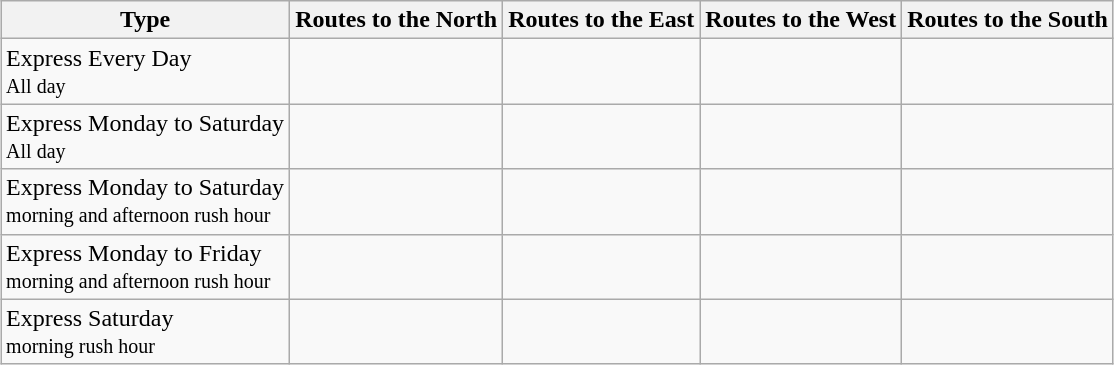<table class = "wikitable" style = "white-space: nowrap; margin-left: auto; margin-right: auto; border: none;">
<tr>
<th>Type</th>
<th>Routes to the North</th>
<th>Routes to the East</th>
<th>Routes to the West</th>
<th>Routes to the South</th>
</tr>
<tr>
<td>Express Every Day <br><small>All day</small></td>
<td></td>
<td></td>
<td></td>
<td></td>
</tr>
<tr>
<td>Express Monday to Saturday <br><small>All day</small></td>
<td></td>
<td></td>
<td></td>
<td></td>
</tr>
<tr>
<td>Express Monday to Saturday <br><small>morning and afternoon rush hour</small></td>
<td></td>
<td></td>
<td></td>
<td></td>
</tr>
<tr>
<td>Express Monday to Friday <br><small>morning and afternoon rush hour</small></td>
<td></td>
<td></td>
<td></td>
<td></td>
</tr>
<tr>
<td>Express Saturday <br><small>morning rush hour</small></td>
<td></td>
<td></td>
<td></td>
<td></td>
</tr>
<tr>
</tr>
</table>
